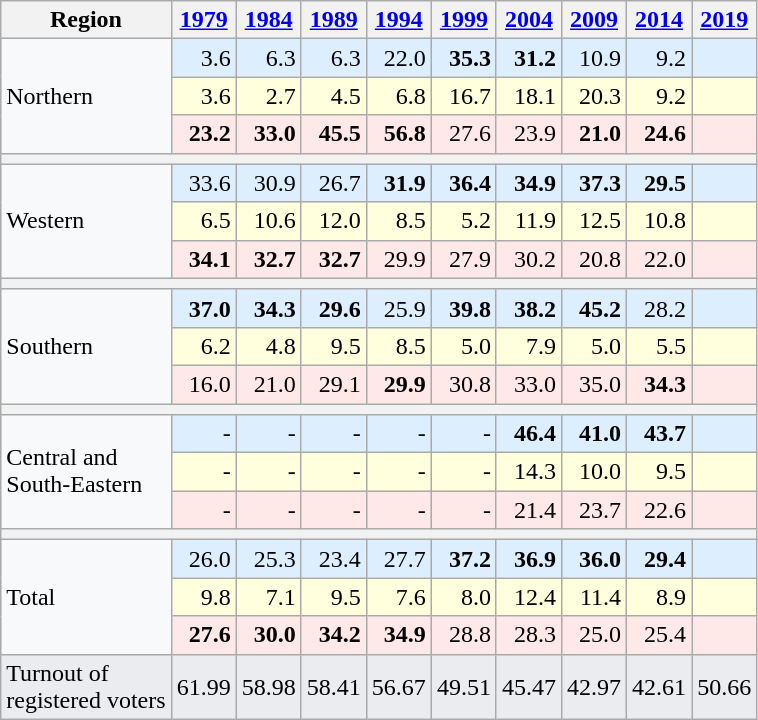<table class="wikitable" style="text-align:right">
<tr>
<th>Region</th>
<th><a href='#'>1979</a></th>
<th><a href='#'>1984</a></th>
<th><a href='#'>1989</a></th>
<th><a href='#'>1994</a></th>
<th><a href='#'>1999</a></th>
<th><a href='#'>2004</a></th>
<th><a href='#'>2009</a></th>
<th><a href='#'>2014</a></th>
<th><a href='#'>2019</a></th>
</tr>
<tr style="background:#def;">
<td rowspan=3 align=left style="background:#f8f9fa;">Northern</td>
<td>3.6</td>
<td>6.3</td>
<td>6.3</td>
<td>22.0</td>
<td><strong>35.3</strong></td>
<td><strong>31.2</strong></td>
<td>10.9 </td>
<td>9.2 </td>
<td></td>
</tr>
<tr style="background:#ffd;">
<td>3.6</td>
<td>2.7</td>
<td>4.5</td>
<td>6.8</td>
<td>16.7</td>
<td>18.1</td>
<td>20.3 </td>
<td>9.2 </td>
<td></td>
</tr>
<tr style="background:#ffe8e8;">
<td><strong>23.2</strong></td>
<td><strong>33.0</strong></td>
<td><strong>45.5</strong></td>
<td><strong>56.8</strong></td>
<td>27.6</td>
<td>23.9</td>
<td><strong>21.0</strong> </td>
<td><strong>24.6</strong> </td>
<td></td>
</tr>
<tr>
<th colspan="10"></th>
</tr>
<tr style="background:#def;">
<td rowspan=3 align=left style="background:#f8f9fa;">Western</td>
<td>33.6</td>
<td>30.9</td>
<td>26.7</td>
<td><strong>31.9</strong></td>
<td><strong>36.4</strong></td>
<td><strong>34.9</strong></td>
<td><strong>37.3</strong></td>
<td><strong>29.5</strong></td>
<td></td>
</tr>
<tr style="background:#ffd;">
<td>6.5</td>
<td>10.6</td>
<td>12.0</td>
<td>8.5</td>
<td>5.2</td>
<td>11.9</td>
<td>12.5</td>
<td>10.8</td>
<td></td>
</tr>
<tr style="background:#ffe8e8;">
<td><strong>34.1</strong></td>
<td><strong>32.7</strong></td>
<td><strong>32.7</strong></td>
<td>29.9</td>
<td>27.9</td>
<td>30.2</td>
<td>20.8</td>
<td>22.0</td>
<td></td>
</tr>
<tr>
<th colspan="10"></th>
</tr>
<tr style="background:#def;">
<td rowspan=3 align=left style="background:#f8f9fa;">Southern</td>
<td><strong>37.0</strong></td>
<td><strong>34.3</strong></td>
<td><strong>29.6</strong></td>
<td>25.9</td>
<td><strong>39.8</strong></td>
<td><strong>38.2</strong></td>
<td><strong>45.2</strong></td>
<td>28.2</td>
<td></td>
</tr>
<tr style="background:#ffd;">
<td>6.2</td>
<td>4.8</td>
<td>9.5</td>
<td>8.5</td>
<td>5.0</td>
<td>7.9</td>
<td>5.0</td>
<td>5.5</td>
<td></td>
</tr>
<tr style="background:#ffe8e8;">
<td>16.0</td>
<td>21.0</td>
<td>29.1</td>
<td><strong>29.9</strong></td>
<td>30.8</td>
<td>33.0</td>
<td>35.0</td>
<td><strong>34.3</strong></td>
<td></td>
</tr>
<tr>
<th colspan="10"></th>
</tr>
<tr style="background:#def;">
<td rowspan=3 align=left style="background:#f8f9fa;">Central and <br>South-Eastern</td>
<td>-</td>
<td>-</td>
<td>-</td>
<td>-</td>
<td>-</td>
<td><strong>46.4</strong></td>
<td><strong>41.0</strong></td>
<td><strong>43.7</strong></td>
<td></td>
</tr>
<tr style="background:#ffd;">
<td>-</td>
<td>-</td>
<td>-</td>
<td>-</td>
<td>-</td>
<td>14.3</td>
<td>10.0</td>
<td>9.5</td>
<td></td>
</tr>
<tr style="background:#ffe8e8;">
<td>-</td>
<td>-</td>
<td>-</td>
<td>-</td>
<td>-</td>
<td>21.4</td>
<td>23.7</td>
<td>22.6</td>
<td></td>
</tr>
<tr>
<th colspan="10"></th>
</tr>
<tr style="background:#def;">
<td rowspan=3 align=left style="background:#f8f9fa;">Total</td>
<td>26.0</td>
<td>25.3</td>
<td>23.4</td>
<td>27.7</td>
<td><strong>37.2</strong></td>
<td><strong>36.9</strong></td>
<td><strong>36.0</strong></td>
<td><strong>29.4</strong></td>
<td></td>
</tr>
<tr style="background:#ffd;">
<td>9.8</td>
<td>7.1</td>
<td>9.5</td>
<td>7.6</td>
<td>8.0</td>
<td>12.4</td>
<td>11.4</td>
<td>8.9</td>
<td></td>
</tr>
<tr style="background:#ffe8e8;">
<td><strong>27.6</strong></td>
<td><strong>30.0</strong></td>
<td><strong>34.2</strong></td>
<td><strong>34.9</strong></td>
<td>28.8</td>
<td>28.3</td>
<td>25.0</td>
<td>25.4</td>
<td></td>
</tr>
<tr style="background:#eaecf0;">
<td align=left>Turnout of <br>registered voters</td>
<td>61.99</td>
<td>58.98</td>
<td>58.41</td>
<td>56.67</td>
<td>49.51</td>
<td>45.47</td>
<td>42.97</td>
<td>42.61</td>
<td>50.66</td>
</tr>
</table>
